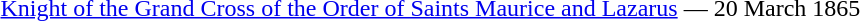<table>
<tr>
<td rowspan=2 style="width:60px; vertical-align:top;"></td>
<td><a href='#'>Knight of the Grand Cross of the Order of Saints Maurice and Lazarus</a></td>
<td>— 20 March 1865</td>
</tr>
</table>
